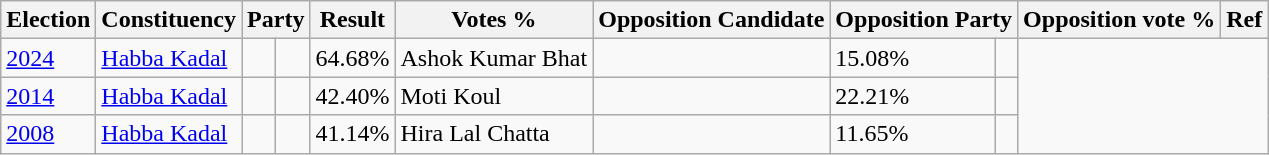<table class="wikitable sortable">
<tr>
<th>Election</th>
<th>Constituency</th>
<th colspan="2">Party</th>
<th>Result</th>
<th>Votes %</th>
<th>Opposition Candidate</th>
<th colspan="2">Opposition Party</th>
<th>Opposition vote %</th>
<th>Ref</th>
</tr>
<tr>
<td><a href='#'>2024</a></td>
<td><a href='#'>Habba Kadal</a></td>
<td></td>
<td></td>
<td>64.68%</td>
<td>Ashok Kumar Bhat</td>
<td></td>
<td>15.08%</td>
<td></td>
</tr>
<tr>
<td><a href='#'>2014</a></td>
<td><a href='#'>Habba Kadal</a></td>
<td></td>
<td></td>
<td>42.40%</td>
<td>Moti Koul</td>
<td></td>
<td>22.21%</td>
<td></td>
</tr>
<tr>
<td><a href='#'>2008</a></td>
<td><a href='#'>Habba Kadal</a></td>
<td></td>
<td></td>
<td>41.14%</td>
<td>Hira Lal Chatta</td>
<td></td>
<td>11.65%</td>
<td></td>
</tr>
</table>
